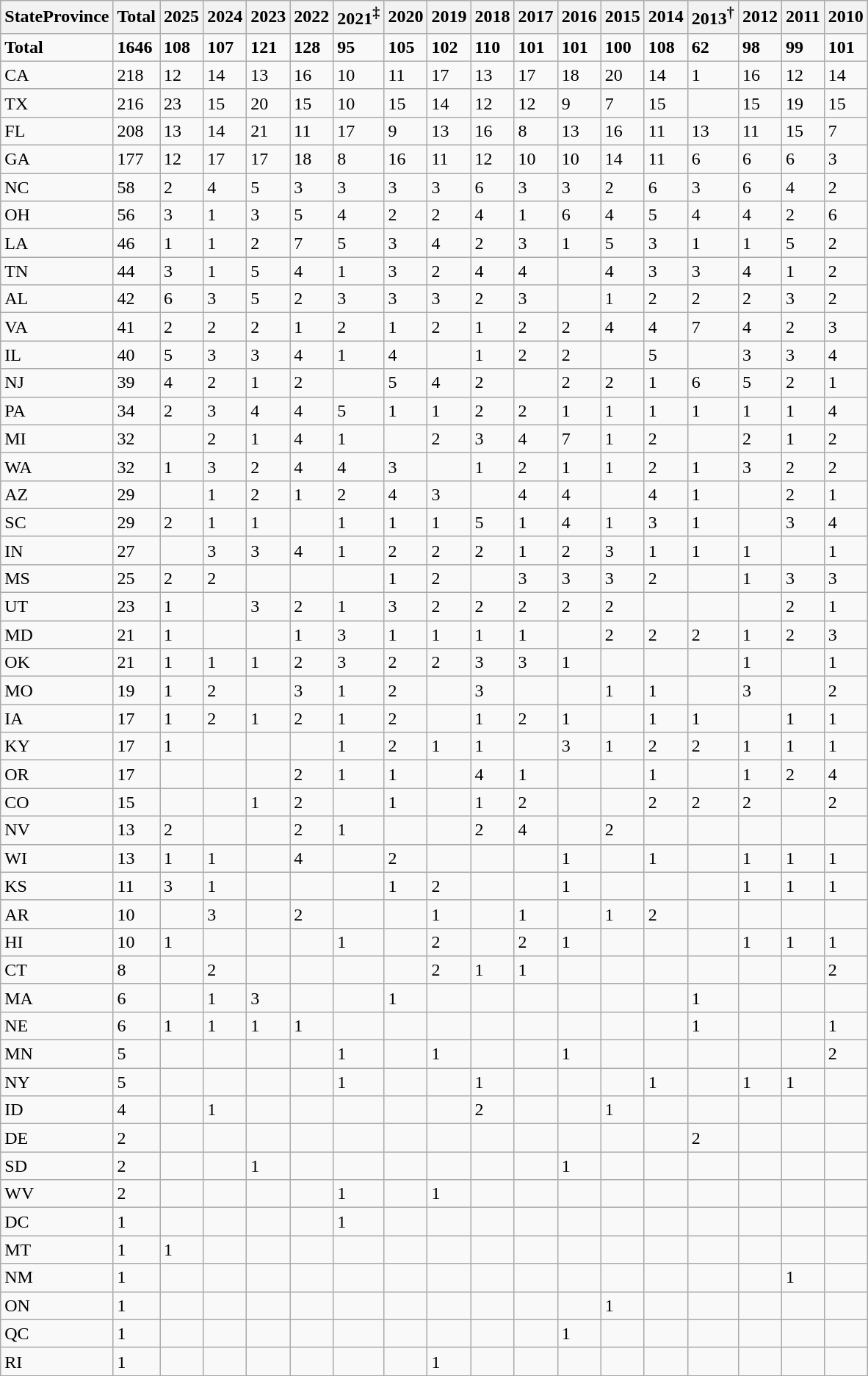<table class="wikitable sortable">
<tr>
<th>StateProvince</th>
<th><strong>Total</strong></th>
<th>2025</th>
<th>2024</th>
<th>2023</th>
<th>2022</th>
<th>2021<sup>‡</sup></th>
<th>2020</th>
<th>2019</th>
<th>2018</th>
<th>2017</th>
<th>2016</th>
<th>2015</th>
<th>2014</th>
<th>2013<sup>†</sup></th>
<th>2012</th>
<th>2011</th>
<th>2010</th>
</tr>
<tr>
<td><strong>Total</strong></td>
<td><strong>1646</strong></td>
<td><strong>108</strong></td>
<td><strong>107</strong></td>
<td><strong>121</strong></td>
<td><strong>128</strong></td>
<td><strong>95</strong></td>
<td><strong>105</strong></td>
<td><strong>102</strong></td>
<td><strong>110</strong></td>
<td><strong>101</strong></td>
<td><strong>101</strong></td>
<td><strong>100</strong></td>
<td><strong>108</strong></td>
<td><strong>62</strong></td>
<td><strong>98</strong></td>
<td><strong>99</strong></td>
<td><strong>101</strong></td>
</tr>
<tr>
<td>CA</td>
<td>218</td>
<td>12</td>
<td>14</td>
<td>13</td>
<td>16</td>
<td>10</td>
<td>11</td>
<td>17</td>
<td>13</td>
<td>17</td>
<td>18</td>
<td>20</td>
<td>14</td>
<td>1</td>
<td>16</td>
<td>12</td>
<td>14</td>
</tr>
<tr>
<td>TX</td>
<td>216</td>
<td>23</td>
<td>15</td>
<td>20</td>
<td>15</td>
<td>10</td>
<td>15</td>
<td>14</td>
<td>12</td>
<td>12</td>
<td>9</td>
<td>7</td>
<td>15</td>
<td></td>
<td>15</td>
<td>19</td>
<td>15</td>
</tr>
<tr>
<td>FL</td>
<td>208</td>
<td>13</td>
<td>14</td>
<td>21</td>
<td>11</td>
<td>17</td>
<td>9</td>
<td>13</td>
<td>16</td>
<td>8</td>
<td>13</td>
<td>16</td>
<td>11</td>
<td>13</td>
<td>11</td>
<td>15</td>
<td>7</td>
</tr>
<tr>
<td>GA</td>
<td>177</td>
<td>12</td>
<td>17</td>
<td>17</td>
<td>18</td>
<td>8</td>
<td>16</td>
<td>11</td>
<td>12</td>
<td>10</td>
<td>10</td>
<td>14</td>
<td>11</td>
<td>6</td>
<td>6</td>
<td>6</td>
<td>3</td>
</tr>
<tr>
<td>NC</td>
<td>58</td>
<td>2</td>
<td>4</td>
<td>5</td>
<td>3</td>
<td>3</td>
<td>3</td>
<td>3</td>
<td>6</td>
<td>3</td>
<td>3</td>
<td>2</td>
<td>6</td>
<td>3</td>
<td>6</td>
<td>4</td>
<td>2</td>
</tr>
<tr>
<td>OH</td>
<td>56</td>
<td>3</td>
<td>1</td>
<td>3</td>
<td>5</td>
<td>4</td>
<td>2</td>
<td>2</td>
<td>4</td>
<td>1</td>
<td>6</td>
<td>4</td>
<td>5</td>
<td>4</td>
<td>4</td>
<td>2</td>
<td>6</td>
</tr>
<tr>
<td>LA</td>
<td>46</td>
<td>1</td>
<td>1</td>
<td>2</td>
<td>7</td>
<td>5</td>
<td>3</td>
<td>4</td>
<td>2</td>
<td>3</td>
<td>1</td>
<td>5</td>
<td>3</td>
<td>1</td>
<td>1</td>
<td>5</td>
<td>2</td>
</tr>
<tr>
<td>TN</td>
<td>44</td>
<td>3</td>
<td>1</td>
<td>5</td>
<td>4</td>
<td>1</td>
<td>3</td>
<td>2</td>
<td>4</td>
<td>4</td>
<td></td>
<td>4</td>
<td>3</td>
<td>3</td>
<td>4</td>
<td>1</td>
<td>2</td>
</tr>
<tr>
<td>AL</td>
<td>42</td>
<td>6</td>
<td>3</td>
<td>5</td>
<td>2</td>
<td>3</td>
<td>3</td>
<td>3</td>
<td>2</td>
<td>3</td>
<td></td>
<td>1</td>
<td>2</td>
<td>2</td>
<td>2</td>
<td>3</td>
<td>2</td>
</tr>
<tr>
<td>VA</td>
<td>41</td>
<td>2</td>
<td>2</td>
<td>2</td>
<td>1</td>
<td>2</td>
<td>1</td>
<td>2</td>
<td>1</td>
<td>2</td>
<td>2</td>
<td>4</td>
<td>4</td>
<td>7</td>
<td>4</td>
<td>2</td>
<td>3</td>
</tr>
<tr>
<td>IL</td>
<td>40</td>
<td>5</td>
<td>3</td>
<td>3</td>
<td>4</td>
<td>1</td>
<td>4</td>
<td></td>
<td>1</td>
<td>2</td>
<td>2</td>
<td></td>
<td>5</td>
<td></td>
<td>3</td>
<td>3</td>
<td>4</td>
</tr>
<tr>
<td>NJ</td>
<td>39</td>
<td>4</td>
<td>2</td>
<td>1</td>
<td>2</td>
<td></td>
<td>5</td>
<td>4</td>
<td>2</td>
<td></td>
<td>2</td>
<td>2</td>
<td>1</td>
<td>6</td>
<td>5</td>
<td>2</td>
<td>1</td>
</tr>
<tr>
<td>PA</td>
<td>34</td>
<td>2</td>
<td>3</td>
<td>4</td>
<td>4</td>
<td>5</td>
<td>1</td>
<td>1</td>
<td>2</td>
<td>2</td>
<td>1</td>
<td>1</td>
<td>1</td>
<td>1</td>
<td>1</td>
<td>1</td>
<td>4</td>
</tr>
<tr>
<td>MI</td>
<td>32</td>
<td></td>
<td>2</td>
<td>1</td>
<td>4</td>
<td>1</td>
<td></td>
<td>2</td>
<td>3</td>
<td>4</td>
<td>7</td>
<td>1</td>
<td>2</td>
<td></td>
<td>2</td>
<td>1</td>
<td>2</td>
</tr>
<tr>
<td>WA</td>
<td>32</td>
<td>1</td>
<td>3</td>
<td>2</td>
<td>4</td>
<td>4</td>
<td>3</td>
<td></td>
<td>1</td>
<td>2</td>
<td>1</td>
<td>1</td>
<td>2</td>
<td>1</td>
<td>3</td>
<td>2</td>
<td>2</td>
</tr>
<tr>
<td>AZ</td>
<td>29</td>
<td></td>
<td>1</td>
<td>2</td>
<td>1</td>
<td>2</td>
<td>4</td>
<td>3</td>
<td></td>
<td>4</td>
<td>4</td>
<td></td>
<td>4</td>
<td>1</td>
<td></td>
<td>2</td>
<td>1</td>
</tr>
<tr>
<td>SC</td>
<td>29</td>
<td>2</td>
<td>1</td>
<td>1</td>
<td></td>
<td>1</td>
<td>1</td>
<td>1</td>
<td>5</td>
<td>1</td>
<td>4</td>
<td>1</td>
<td>3</td>
<td>1</td>
<td></td>
<td>3</td>
<td>4</td>
</tr>
<tr>
<td>IN</td>
<td>27</td>
<td></td>
<td>3</td>
<td>3</td>
<td>4</td>
<td>1</td>
<td>2</td>
<td>2</td>
<td>2</td>
<td>1</td>
<td>2</td>
<td>3</td>
<td>1</td>
<td>1</td>
<td>1</td>
<td></td>
<td>1</td>
</tr>
<tr>
<td>MS</td>
<td>25</td>
<td>2</td>
<td>2</td>
<td></td>
<td></td>
<td></td>
<td>1</td>
<td>2</td>
<td></td>
<td>3</td>
<td>3</td>
<td>3</td>
<td>2</td>
<td></td>
<td>1</td>
<td>3</td>
<td>3</td>
</tr>
<tr>
<td>UT</td>
<td>23</td>
<td>1</td>
<td></td>
<td>3</td>
<td>2</td>
<td>1</td>
<td>3</td>
<td>2</td>
<td>2</td>
<td>2</td>
<td>2</td>
<td>2</td>
<td></td>
<td></td>
<td></td>
<td>2</td>
<td>1</td>
</tr>
<tr>
<td>MD</td>
<td>21</td>
<td>1</td>
<td></td>
<td></td>
<td>1</td>
<td>3</td>
<td>1</td>
<td>1</td>
<td>1</td>
<td>1</td>
<td></td>
<td>2</td>
<td>2</td>
<td>2</td>
<td>1</td>
<td>2</td>
<td>3</td>
</tr>
<tr>
<td>OK</td>
<td>21</td>
<td>1</td>
<td>1</td>
<td>1</td>
<td>2</td>
<td>3</td>
<td>2</td>
<td>2</td>
<td>3</td>
<td>3</td>
<td>1</td>
<td></td>
<td></td>
<td></td>
<td>1</td>
<td></td>
<td>1</td>
</tr>
<tr>
<td>MO</td>
<td>19</td>
<td>1</td>
<td>2</td>
<td></td>
<td>3</td>
<td>1</td>
<td>2</td>
<td></td>
<td>3</td>
<td></td>
<td></td>
<td>1</td>
<td>1</td>
<td></td>
<td>3</td>
<td></td>
<td>2</td>
</tr>
<tr>
<td>IA</td>
<td>17</td>
<td>1</td>
<td>2</td>
<td>1</td>
<td>2</td>
<td>1</td>
<td>2</td>
<td></td>
<td>1</td>
<td>2</td>
<td>1</td>
<td></td>
<td>1</td>
<td>1</td>
<td></td>
<td>1</td>
<td>1</td>
</tr>
<tr>
<td>KY</td>
<td>17</td>
<td>1</td>
<td></td>
<td></td>
<td></td>
<td>1</td>
<td>2</td>
<td>1</td>
<td>1</td>
<td></td>
<td>3</td>
<td>1</td>
<td>2</td>
<td>2</td>
<td>1</td>
<td>1</td>
<td>1</td>
</tr>
<tr>
<td>OR</td>
<td>17</td>
<td></td>
<td></td>
<td></td>
<td>2</td>
<td>1</td>
<td>1</td>
<td></td>
<td>4</td>
<td>1</td>
<td></td>
<td></td>
<td>1</td>
<td></td>
<td>1</td>
<td>2</td>
<td>4</td>
</tr>
<tr>
<td>CO</td>
<td>15</td>
<td></td>
<td></td>
<td>1</td>
<td>2</td>
<td></td>
<td>1</td>
<td></td>
<td>1</td>
<td>2</td>
<td></td>
<td></td>
<td>2</td>
<td>2</td>
<td>2</td>
<td></td>
<td>2</td>
</tr>
<tr>
<td>NV</td>
<td>13</td>
<td>2</td>
<td></td>
<td></td>
<td>2</td>
<td>1</td>
<td></td>
<td></td>
<td>2</td>
<td>4</td>
<td></td>
<td>2</td>
<td></td>
<td></td>
<td></td>
<td></td>
<td></td>
</tr>
<tr>
<td>WI</td>
<td>13</td>
<td>1</td>
<td>1</td>
<td></td>
<td>4</td>
<td></td>
<td>2</td>
<td></td>
<td></td>
<td></td>
<td>1</td>
<td></td>
<td>1</td>
<td></td>
<td>1</td>
<td>1</td>
<td>1</td>
</tr>
<tr>
<td>KS</td>
<td>11</td>
<td>3</td>
<td>1</td>
<td></td>
<td></td>
<td></td>
<td>1</td>
<td>2</td>
<td></td>
<td></td>
<td>1</td>
<td></td>
<td></td>
<td></td>
<td>1</td>
<td>1</td>
<td>1</td>
</tr>
<tr>
<td>AR</td>
<td>10</td>
<td></td>
<td>3</td>
<td></td>
<td>2</td>
<td></td>
<td></td>
<td>1</td>
<td></td>
<td>1</td>
<td></td>
<td>1</td>
<td>2</td>
<td></td>
<td></td>
<td></td>
<td></td>
</tr>
<tr>
<td>HI</td>
<td>10</td>
<td>1</td>
<td></td>
<td></td>
<td></td>
<td>1</td>
<td></td>
<td>2</td>
<td></td>
<td>2</td>
<td>1</td>
<td></td>
<td></td>
<td></td>
<td>1</td>
<td>1</td>
<td>1</td>
</tr>
<tr>
<td>CT</td>
<td>8</td>
<td></td>
<td>2</td>
<td></td>
<td></td>
<td></td>
<td></td>
<td>2</td>
<td>1</td>
<td>1</td>
<td></td>
<td></td>
<td></td>
<td></td>
<td></td>
<td></td>
<td>2</td>
</tr>
<tr>
<td>MA</td>
<td>6</td>
<td></td>
<td>1</td>
<td>3</td>
<td></td>
<td></td>
<td>1</td>
<td></td>
<td></td>
<td></td>
<td></td>
<td></td>
<td></td>
<td>1</td>
<td></td>
<td></td>
<td></td>
</tr>
<tr>
<td>NE</td>
<td>6</td>
<td>1</td>
<td>1</td>
<td>1</td>
<td>1</td>
<td></td>
<td></td>
<td></td>
<td></td>
<td></td>
<td></td>
<td></td>
<td></td>
<td>1</td>
<td></td>
<td></td>
<td>1</td>
</tr>
<tr>
<td>MN</td>
<td>5</td>
<td></td>
<td></td>
<td></td>
<td></td>
<td>1</td>
<td></td>
<td>1</td>
<td></td>
<td></td>
<td>1</td>
<td></td>
<td></td>
<td></td>
<td></td>
<td></td>
<td>2</td>
</tr>
<tr>
<td>NY</td>
<td>5</td>
<td></td>
<td></td>
<td></td>
<td></td>
<td>1</td>
<td></td>
<td></td>
<td>1</td>
<td></td>
<td></td>
<td></td>
<td>1</td>
<td></td>
<td>1</td>
<td>1</td>
<td></td>
</tr>
<tr>
<td>ID</td>
<td>4</td>
<td></td>
<td>1</td>
<td></td>
<td></td>
<td></td>
<td></td>
<td></td>
<td>2</td>
<td></td>
<td></td>
<td>1</td>
<td></td>
<td></td>
<td></td>
<td></td>
<td></td>
</tr>
<tr>
<td>DE</td>
<td>2</td>
<td></td>
<td></td>
<td></td>
<td></td>
<td></td>
<td></td>
<td></td>
<td></td>
<td></td>
<td></td>
<td></td>
<td></td>
<td>2</td>
<td></td>
<td></td>
<td></td>
</tr>
<tr>
<td>SD</td>
<td>2</td>
<td></td>
<td></td>
<td>1</td>
<td></td>
<td></td>
<td></td>
<td></td>
<td></td>
<td></td>
<td>1</td>
<td></td>
<td></td>
<td></td>
<td></td>
<td></td>
<td></td>
</tr>
<tr>
<td>WV</td>
<td>2</td>
<td></td>
<td></td>
<td></td>
<td></td>
<td>1</td>
<td></td>
<td>1</td>
<td></td>
<td></td>
<td></td>
<td></td>
<td></td>
<td></td>
<td></td>
<td></td>
<td></td>
</tr>
<tr>
<td>DC</td>
<td>1</td>
<td></td>
<td></td>
<td></td>
<td></td>
<td>1</td>
<td></td>
<td></td>
<td></td>
<td></td>
<td></td>
<td></td>
<td></td>
<td></td>
<td></td>
<td></td>
<td></td>
</tr>
<tr>
<td>MT</td>
<td>1</td>
<td>1</td>
<td></td>
<td></td>
<td></td>
<td></td>
<td></td>
<td></td>
<td></td>
<td></td>
<td></td>
<td></td>
<td></td>
<td></td>
<td></td>
<td></td>
<td></td>
</tr>
<tr>
<td>NM</td>
<td>1</td>
<td></td>
<td></td>
<td></td>
<td></td>
<td></td>
<td></td>
<td></td>
<td></td>
<td></td>
<td></td>
<td></td>
<td></td>
<td></td>
<td></td>
<td>1</td>
<td></td>
</tr>
<tr>
<td>ON</td>
<td>1</td>
<td></td>
<td></td>
<td></td>
<td></td>
<td></td>
<td></td>
<td></td>
<td></td>
<td></td>
<td></td>
<td>1</td>
<td></td>
<td></td>
<td></td>
<td></td>
<td></td>
</tr>
<tr>
<td>QC</td>
<td>1</td>
<td></td>
<td></td>
<td></td>
<td></td>
<td></td>
<td></td>
<td></td>
<td></td>
<td></td>
<td>1</td>
<td></td>
<td></td>
<td></td>
<td></td>
<td></td>
<td></td>
</tr>
<tr>
<td>RI</td>
<td>1</td>
<td></td>
<td></td>
<td></td>
<td></td>
<td></td>
<td></td>
<td>1</td>
<td></td>
<td></td>
<td></td>
<td></td>
<td></td>
<td></td>
<td></td>
<td></td>
<td></td>
</tr>
</table>
